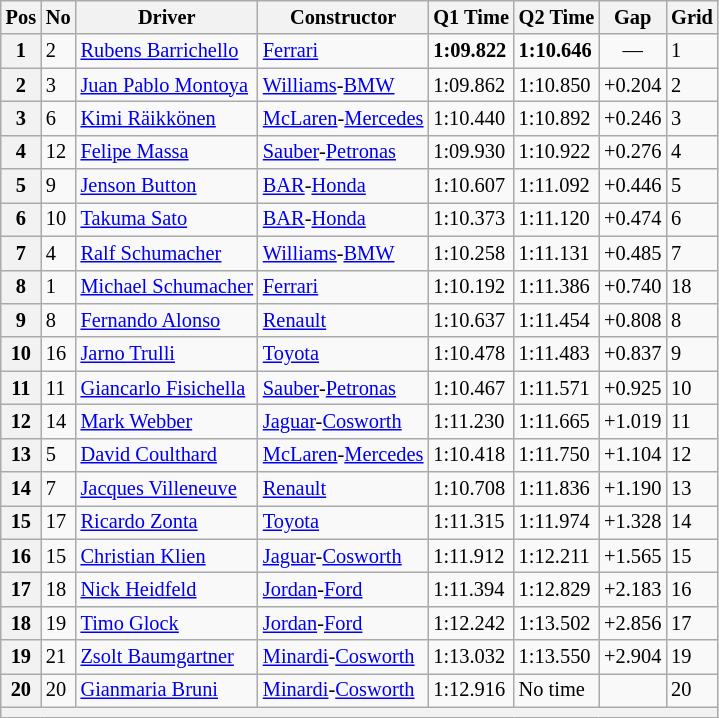<table class="wikitable sortable" style="font-size: 85%;">
<tr>
<th>Pos</th>
<th>No</th>
<th>Driver</th>
<th>Constructor</th>
<th>Q1 Time</th>
<th>Q2 Time</th>
<th>Gap</th>
<th>Grid</th>
</tr>
<tr>
<th>1</th>
<td>2</td>
<td> <a href='#'>Rubens Barrichello</a></td>
<td><a href='#'>Ferrari</a></td>
<td><strong>1:09.822</strong></td>
<td><strong>1:10.646</strong></td>
<td align="center">—</td>
<td>1</td>
</tr>
<tr>
<th>2</th>
<td>3</td>
<td> <a href='#'>Juan Pablo Montoya</a></td>
<td><a href='#'>Williams</a>-<a href='#'>BMW</a></td>
<td>1:09.862</td>
<td>1:10.850</td>
<td>+0.204</td>
<td>2</td>
</tr>
<tr>
<th>3</th>
<td>6</td>
<td> <a href='#'>Kimi Räikkönen</a></td>
<td><a href='#'>McLaren</a>-<a href='#'>Mercedes</a></td>
<td>1:10.440</td>
<td>1:10.892</td>
<td>+0.246</td>
<td>3</td>
</tr>
<tr>
<th>4</th>
<td>12</td>
<td> <a href='#'>Felipe Massa</a></td>
<td><a href='#'>Sauber</a>-<a href='#'>Petronas</a></td>
<td>1:09.930</td>
<td>1:10.922</td>
<td>+0.276</td>
<td>4</td>
</tr>
<tr>
<th>5</th>
<td>9</td>
<td> <a href='#'>Jenson Button</a></td>
<td><a href='#'>BAR</a>-<a href='#'>Honda</a></td>
<td>1:10.607</td>
<td>1:11.092</td>
<td>+0.446</td>
<td>5</td>
</tr>
<tr>
<th>6</th>
<td>10</td>
<td> <a href='#'>Takuma Sato</a></td>
<td><a href='#'>BAR</a>-<a href='#'>Honda</a></td>
<td>1:10.373</td>
<td>1:11.120</td>
<td>+0.474</td>
<td>6</td>
</tr>
<tr>
<th>7</th>
<td>4</td>
<td> <a href='#'>Ralf Schumacher</a></td>
<td><a href='#'>Williams</a>-<a href='#'>BMW</a></td>
<td>1:10.258</td>
<td>1:11.131</td>
<td>+0.485</td>
<td>7</td>
</tr>
<tr>
<th>8</th>
<td>1</td>
<td> <a href='#'>Michael Schumacher</a></td>
<td><a href='#'>Ferrari</a></td>
<td>1:10.192</td>
<td>1:11.386</td>
<td>+0.740</td>
<td>18</td>
</tr>
<tr>
<th>9</th>
<td>8</td>
<td> <a href='#'>Fernando Alonso</a></td>
<td><a href='#'>Renault</a></td>
<td>1:10.637</td>
<td>1:11.454</td>
<td>+0.808</td>
<td>8</td>
</tr>
<tr>
<th>10</th>
<td>16</td>
<td> <a href='#'>Jarno Trulli</a></td>
<td><a href='#'>Toyota</a></td>
<td>1:10.478</td>
<td>1:11.483</td>
<td>+0.837</td>
<td>9</td>
</tr>
<tr>
<th>11</th>
<td>11</td>
<td> <a href='#'>Giancarlo Fisichella</a></td>
<td><a href='#'>Sauber</a>-<a href='#'>Petronas</a></td>
<td>1:10.467</td>
<td>1:11.571</td>
<td>+0.925</td>
<td>10</td>
</tr>
<tr>
<th>12</th>
<td>14</td>
<td> <a href='#'>Mark Webber</a></td>
<td><a href='#'>Jaguar</a>-<a href='#'>Cosworth</a></td>
<td>1:11.230</td>
<td>1:11.665</td>
<td>+1.019</td>
<td>11</td>
</tr>
<tr>
<th>13</th>
<td>5</td>
<td> <a href='#'>David Coulthard</a></td>
<td><a href='#'>McLaren</a>-<a href='#'>Mercedes</a></td>
<td>1:10.418</td>
<td>1:11.750</td>
<td>+1.104</td>
<td>12</td>
</tr>
<tr>
<th>14</th>
<td>7</td>
<td> <a href='#'>Jacques Villeneuve</a></td>
<td><a href='#'>Renault</a></td>
<td>1:10.708</td>
<td>1:11.836</td>
<td>+1.190</td>
<td>13</td>
</tr>
<tr>
<th>15</th>
<td>17</td>
<td> <a href='#'>Ricardo Zonta</a></td>
<td><a href='#'>Toyota</a></td>
<td>1:11.315</td>
<td>1:11.974</td>
<td>+1.328</td>
<td>14</td>
</tr>
<tr>
<th>16</th>
<td>15</td>
<td> <a href='#'>Christian Klien</a></td>
<td><a href='#'>Jaguar</a>-<a href='#'>Cosworth</a></td>
<td>1:11.912</td>
<td>1:12.211</td>
<td>+1.565</td>
<td>15</td>
</tr>
<tr>
<th>17</th>
<td>18</td>
<td> <a href='#'>Nick Heidfeld</a></td>
<td><a href='#'>Jordan</a>-<a href='#'>Ford</a></td>
<td>1:11.394</td>
<td>1:12.829</td>
<td>+2.183</td>
<td>16</td>
</tr>
<tr>
<th>18</th>
<td>19</td>
<td> <a href='#'>Timo Glock</a></td>
<td><a href='#'>Jordan</a>-<a href='#'>Ford</a></td>
<td>1:12.242</td>
<td>1:13.502</td>
<td>+2.856</td>
<td>17</td>
</tr>
<tr>
<th>19</th>
<td>21</td>
<td> <a href='#'>Zsolt Baumgartner</a></td>
<td><a href='#'>Minardi</a>-<a href='#'>Cosworth</a></td>
<td>1:13.032</td>
<td>1:13.550</td>
<td>+2.904</td>
<td>19</td>
</tr>
<tr>
<th>20</th>
<td>20</td>
<td> <a href='#'>Gianmaria Bruni</a></td>
<td><a href='#'>Minardi</a>-<a href='#'>Cosworth</a></td>
<td>1:12.916</td>
<td>No time</td>
<td></td>
<td>20</td>
</tr>
<tr>
<th colspan="8"></th>
</tr>
</table>
